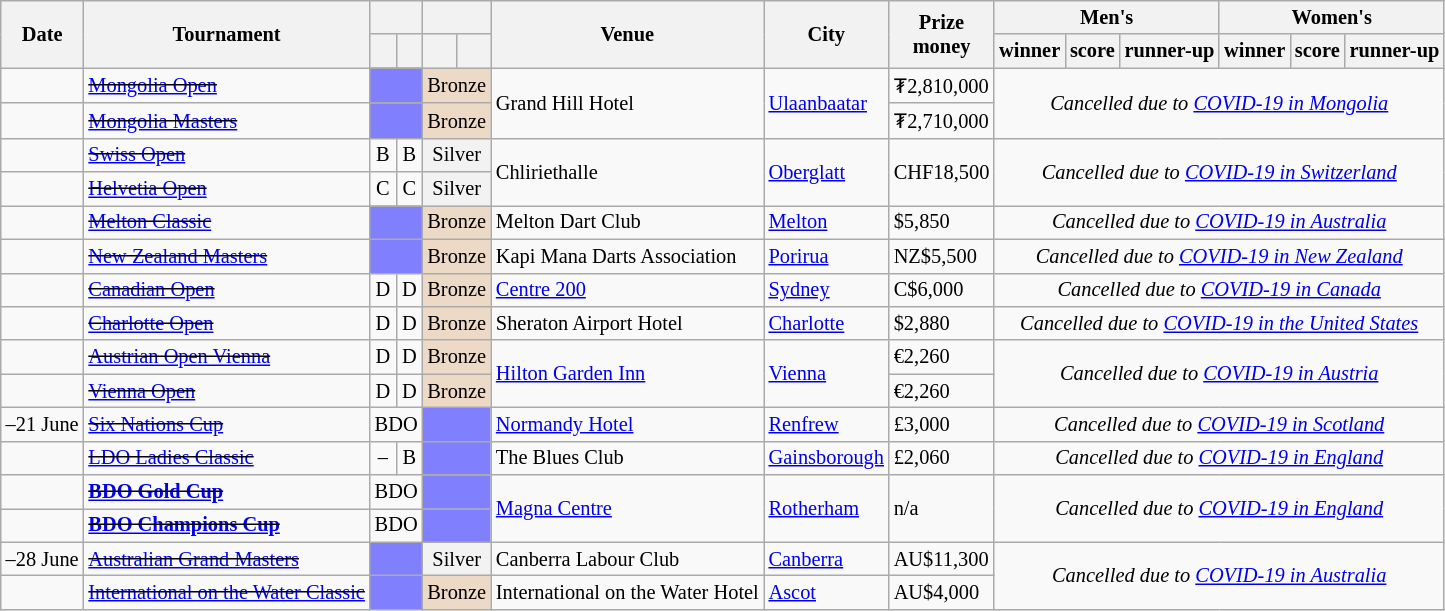<table class="wikitable sortable" style="font-size: 85%">
<tr>
<th rowspan="2">Date</th>
<th rowspan="2">Tournament</th>
<th colspan="2"></th>
<th colspan="2"></th>
<th rowspan="2">Venue</th>
<th rowspan="2">City</th>
<th rowspan="2" class=unsortable>Prize<br>money</th>
<th colspan="3">Men's</th>
<th colspan="3">Women's</th>
</tr>
<tr>
<th></th>
<th></th>
<th></th>
<th></th>
<th>winner</th>
<th class=unsortable>score</th>
<th>runner-up</th>
<th>winner</th>
<th class=unsortable>score</th>
<th>runner-up</th>
</tr>
<tr>
<td></td>
<td><s><a href='#'>Mongolia Open</a></s></td>
<td colspan=2 style="background:#8080ff"></td>
<td colspan=2 bgcolor="ecd9c6" align="center">Bronze</td>
<td rowspan=2>Grand Hill Hotel</td>
<td rowspan=2> <a href='#'>Ulaanbaatar</a></td>
<td>₮2,810,000</td>
<td rowspan=2 colspan=6 align=center><em>Cancelled due to <a href='#'>COVID-19 in Mongolia</a></em></td>
</tr>
<tr>
<td></td>
<td><s><a href='#'>Mongolia Masters</a></s></td>
<td colspan=2 style="background:#8080ff"></td>
<td colspan=2 bgcolor="ecd9c6" align="center">Bronze</td>
<td>₮2,710,000</td>
</tr>
<tr>
<td></td>
<td><s><a href='#'>Swiss Open</a></s></td>
<td align="center">B</td>
<td align="center">B</td>
<td colspan=2 bgcolor="f2f2f2" align="center">Silver</td>
<td rowspan=2>Chliriethalle</td>
<td rowspan=2> <a href='#'>Oberglatt</a></td>
<td rowspan=2>CHF18,500</td>
<td rowspan=2 colspan=6 align=center><em>Cancelled due to <a href='#'>COVID-19 in Switzerland</a></em></td>
</tr>
<tr>
<td></td>
<td><s><a href='#'>Helvetia Open</a></s></td>
<td align="center">C</td>
<td align="center">C</td>
<td colspan=2 bgcolor="f2f2f2" align="center">Silver</td>
</tr>
<tr>
<td></td>
<td><s><a href='#'>Melton Classic</a></s></td>
<td colspan=2 style="background:#8080ff"></td>
<td colspan=2 bgcolor="ecd9c6" align="center">Bronze</td>
<td>Melton Dart Club</td>
<td> <a href='#'>Melton</a></td>
<td>$5,850</td>
<td rowspan=1 colspan=6 align=center><em>Cancelled due to <a href='#'>COVID-19 in Australia</a></em></td>
</tr>
<tr>
<td></td>
<td><s><a href='#'>New Zealand Masters</a></s></td>
<td colspan=2 style="background:#8080ff"></td>
<td colspan=2 bgcolor="ecd9c6" align="center">Bronze</td>
<td>Kapi Mana Darts Association</td>
<td> <a href='#'>Porirua</a></td>
<td>NZ$5,500</td>
<td rowspan=1 colspan=6 align=center><em>Cancelled due to <a href='#'>COVID-19 in New Zealand</a></em></td>
</tr>
<tr>
<td></td>
<td><s><a href='#'>Canadian Open</a></s></td>
<td align="center">D</td>
<td align="center">D</td>
<td colspan=2 bgcolor="ecd9c6" align="center">Bronze</td>
<td><a href='#'>Centre 200</a></td>
<td> <a href='#'>Sydney</a></td>
<td>C$6,000</td>
<td rowspan=1 colspan=6 align=center><em>Cancelled due to <a href='#'>COVID-19 in Canada</a></em></td>
</tr>
<tr>
<td></td>
<td><s><a href='#'>Charlotte Open</a></s></td>
<td align="center">D</td>
<td align="center">D</td>
<td colspan=2 bgcolor="ecd9c6" align="center">Bronze</td>
<td>Sheraton Airport Hotel</td>
<td> <a href='#'>Charlotte</a></td>
<td>$2,880</td>
<td rowspan=1 colspan=6 align=center><em>Cancelled due to <a href='#'>COVID-19 in the United States</a></em></td>
</tr>
<tr>
<td></td>
<td><s><a href='#'>Austrian Open Vienna</a></s></td>
<td align="center">D</td>
<td align="center">D</td>
<td colspan=2 bgcolor="ecd9c6" align="center">Bronze</td>
<td rowspan=2><a href='#'>Hilton Garden Inn</a></td>
<td rowspan=2> <a href='#'>Vienna</a></td>
<td>€2,260</td>
<td rowspan=2 colspan=6 align=center><em>Cancelled due to <a href='#'>COVID-19 in Austria</a></em></td>
</tr>
<tr>
<td></td>
<td><s><a href='#'>Vienna Open</a></s></td>
<td align="center">D</td>
<td align="center">D</td>
<td colspan=2 bgcolor="ecd9c6" align="center">Bronze</td>
<td>€2,260</td>
</tr>
<tr>
<td>–21 June</td>
<td><s><a href='#'>Six Nations Cup</a></s> <strong></strong></td>
<td colspan=2 align="center">BDO</td>
<td colspan=2 style="background:#8080ff"></td>
<td><a href='#'>Normandy Hotel</a></td>
<td> <a href='#'>Renfrew</a></td>
<td>£3,000</td>
<td rowspan=1 colspan=6 align=center><em>Cancelled due to <a href='#'>COVID-19 in Scotland</a></em></td>
</tr>
<tr>
<td></td>
<td><s><a href='#'>LDO Ladies Classic</a></s></td>
<td align="center">–</td>
<td align="center">B</td>
<td colspan=2 style="background:#8080ff"></td>
<td>The Blues Club</td>
<td> <a href='#'>Gainsborough</a></td>
<td>£2,060</td>
<td rowspan=1 colspan=6 align=center><em>Cancelled due to <a href='#'>COVID-19 in England</a></em></td>
</tr>
<tr>
<td></td>
<td><s><strong><a href='#'>BDO Gold Cup</a></strong></s></td>
<td colspan=2 align="center">BDO</td>
<td colspan=2 style="background:#8080ff"></td>
<td rowspan=2><a href='#'>Magna Centre</a></td>
<td rowspan=2> <a href='#'>Rotherham</a></td>
<td rowspan=2>n/a</td>
<td rowspan=2 colspan=6 align=center><em>Cancelled due to <a href='#'>COVID-19 in England</a></em></td>
</tr>
<tr>
<td></td>
<td><s><strong><a href='#'>BDO Champions Cup</a></strong></s> <strong></strong></td>
<td colspan=2 align="center">BDO</td>
<td colspan=2 style="background:#8080ff"></td>
</tr>
<tr>
<td>–28 June</td>
<td><s><a href='#'>Australian Grand Masters</a></s></td>
<td colspan=2 style="background:#8080ff"></td>
<td colspan=2 bgcolor="f2f2f2" align="center">Silver</td>
<td>Canberra Labour Club</td>
<td> <a href='#'>Canberra</a></td>
<td>AU$11,300</td>
<td rowspan=2 colspan=6 align=center><em>Cancelled due to <a href='#'>COVID-19 in Australia</a></em></td>
</tr>
<tr>
<td></td>
<td><s><a href='#'>International on the Water Classic</a></s></td>
<td colspan=2 style="background:#8080ff"></td>
<td colspan=2 bgcolor="ecd9c6" align="center">Bronze</td>
<td>International on the Water Hotel</td>
<td> <a href='#'>Ascot</a></td>
<td>AU$4,000</td>
</tr>
</table>
